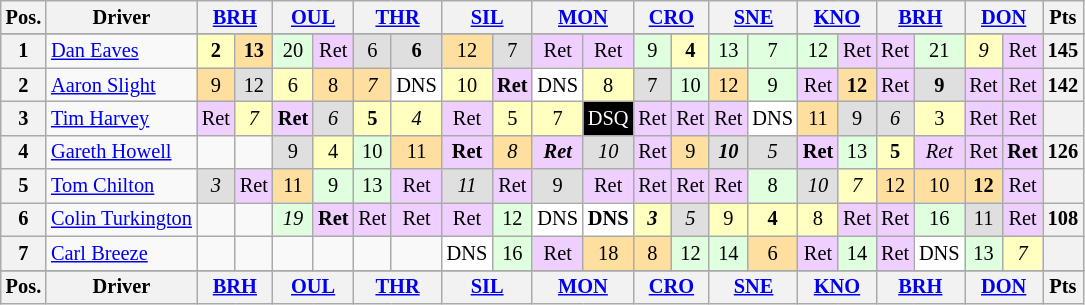<table class="wikitable" style="font-size: 85%; text-align:center;">
<tr valign="top">
<th valign="middle">Pos.</th>
<th valign="middle">Driver</th>
<th colspan="2"><a href='#'>BRH</a></th>
<th colspan="2"><a href='#'>OUL</a></th>
<th colspan="2"><a href='#'>THR</a></th>
<th colspan="2"><a href='#'>SIL</a></th>
<th colspan="2"><a href='#'>MON</a></th>
<th colspan="2"><a href='#'>CRO</a></th>
<th colspan="2"><a href='#'>SNE</a></th>
<th colspan="2"><a href='#'>KNO</a></th>
<th colspan="2"><a href='#'>BRH</a></th>
<th colspan="2"><a href='#'>DON</a></th>
<th valign=middle>Pts</th>
</tr>
<tr>
</tr>
<tr>
<th>1</th>
<td align="left"> <a href='#'>Dan Eaves</a></td>
<td style="background:#FFFFBF;"><strong>2</strong></td>
<td style="background:#FFDF9F;"><strong>13</strong></td>
<td style="background:#DFFFDF;">20</td>
<td style="background:#EFCFFF;">Ret</td>
<td style="background:#DFDFDF;">6</td>
<td style="background:#DFDFDF;"><strong>6</strong></td>
<td style="background:#FFDF9F;">12</td>
<td style="background:#DFDFDF;">7</td>
<td style="background:#EFCFFF;">Ret</td>
<td style="background:#EFCFFF;">Ret</td>
<td style="background:#DFFFDF;">9</td>
<td style="background:#FFFFBF;"><strong>4</strong></td>
<td style="background:#DFFFDF;">13</td>
<td style="background:#DFFFDF;">7</td>
<td style="background:#DFFFDF;">12</td>
<td style="background:#EFCFFF;">Ret</td>
<td style="background:#EFCFFF;">Ret</td>
<td style="background:#DFFFDF;">21</td>
<td style="background:#FFFFBF;"><em>9</em></td>
<td style="background:#EFCFFF;">Ret</td>
<th>145</th>
</tr>
<tr>
<th>2</th>
<td align="left"> <a href='#'>Aaron Slight</a></td>
<td style="background:#FFDF9F;">9</td>
<td style="background:#DFDFDF;">12</td>
<td style="background:#FFFFBF;">6</td>
<td style="background:#FFDF9F;">8</td>
<td style="background:#FFDF9F;"><em>7</em></td>
<td style="background:#FFFFFF;">DNS</td>
<td style="background:#FFFFBF;">10</td>
<td style="background:#EFCFFF;"><strong>Ret</strong></td>
<td style="background:#FFFFFF;">DNS</td>
<td style="background:#FFFFBF;">8</td>
<td style="background:#DFDFDF;">7</td>
<td style="background:#DFFFDF;">10</td>
<td style="background:#FFDF9F;">12</td>
<td style="background:#DFFFDF;">9</td>
<td style="background:#EFCFFF;">Ret</td>
<td style="background:#FFDF9F;"><strong>12</strong></td>
<td style="background:#EFCFFF;">Ret</td>
<td style="background:#DFDFDF;"><strong>9</strong></td>
<td style="background:#EFCFFF;">Ret</td>
<td style="background:#EFCFFF;">Ret</td>
<th>142</th>
</tr>
<tr>
<th>3</th>
<td align="left"> <a href='#'>Tim Harvey</a></td>
<td style="background:#EFCFFF;">Ret</td>
<td style="background:#FFFFBF;"><em>7</em></td>
<td style="background:#EFCFFF;"><strong>Ret</strong></td>
<td style="background:#DFDFDF;"><em>6</em></td>
<td style="background:#FFFFBF;"><strong>5</strong></td>
<td style="background:#FFFFBF;"><em>4</em></td>
<td style="background:#EFCFFF;">Ret</td>
<td style="background:#FFFFBF;">5</td>
<td style="background:#FFFFBF;">7</td>
<td style="background:#000000; color:white">DSQ</td>
<td style="background:#EFCFFF;">Ret</td>
<td style="background:#EFCFFF;">Ret</td>
<td style="background:#EFCFFF;">Ret</td>
<td style="background:#FFFFFF;">DNS</td>
<td style="background:#FFDF9F;">11</td>
<td style="background:#DFDFDF;">9</td>
<td style="background:#DFDFDF;"><em>6</em></td>
<td style="background:#FFFFBF;">3</td>
<td style="background:#EFCFFF;">Ret</td>
<td style="background:#EFCFFF;">Ret</td>
<th></th>
</tr>
<tr>
<th>4</th>
<td align="left"> <a href='#'>Gareth Howell</a></td>
<td></td>
<td></td>
<td style="background:#DFDFDF;">9</td>
<td style="background:#FFFFBF;">4</td>
<td style="background:#DFFFDF;">10</td>
<td style="background:#FFDF9F;">11</td>
<td style="background:#EFCFFF;"><strong>Ret</strong></td>
<td style="background:#FFDF9F;"><em>8</em></td>
<td style="background:#EFCFFF;"><strong><em>Ret</em></strong></td>
<td style="background:#DFDFDF;"><em>10</em></td>
<td style="background:#EFCFFF;">Ret</td>
<td style="background:#FFDF9F;">9</td>
<td style="background:#DFDFDF;"><strong><em>10</em></strong></td>
<td style="background:#DFDFDF;"><em>5</em></td>
<td style="background:#EFCFFF;"><strong>Ret</strong></td>
<td style="background:#DFFFDF;">13</td>
<td style="background:#FFFFBF;"><strong>5</strong></td>
<td style="background:#EFCFFF;"><em>Ret</em></td>
<td style="background:#EFCFFF;">Ret</td>
<td style="background:#EFCFFF;"><strong>Ret</strong></td>
<th>126</th>
</tr>
<tr>
<th>5</th>
<td align="left"> <a href='#'>Tom Chilton</a></td>
<td style="background:#DFDFDF;"><em>3</em></td>
<td style="background:#EFCFFF;">Ret</td>
<td style="background:#FFDF9F;">11</td>
<td style="background:#DFFFDF;">9</td>
<td style="background:#DFFFDF;">13</td>
<td style="background:#EFCFFF;">Ret</td>
<td style="background:#DFDFDF;"><em>11</em></td>
<td style="background:#EFCFFF;">Ret</td>
<td style="background:#DFDFDF;">9</td>
<td style="background:#EFCFFF;">Ret</td>
<td style="background:#EFCFFF;">Ret</td>
<td style="background:#EFCFFF;">Ret</td>
<td style="background:#EFCFFF;">Ret</td>
<td style="background:#DFFFDF;">8</td>
<td style="background:#DFDFDF;"><em>10</em></td>
<td style="background:#FFFFBF;"><em>7</em></td>
<td style="background:#FFDF9F;">12</td>
<td style="background:#FFDF9F;">10</td>
<td style="background:#FFDF9F;"><strong>12</strong></td>
<td style="background:#EFCFFF;">Ret</td>
<th></th>
</tr>
<tr>
<th>6</th>
<td align="left" nowrap> <a href='#'>Colin Turkington</a></td>
<td></td>
<td></td>
<td style="background:#DFFFDF;"><em>19</em></td>
<td style="background:#EFCFFF;"><strong>Ret</strong></td>
<td style="background:#EFCFFF;">Ret</td>
<td style="background:#EFCFFF;">Ret</td>
<td style="background:#EFCFFF;">Ret</td>
<td style="background:#DFFFDF;">12</td>
<td style="background:#FFFFFF;">DNS</td>
<td style="background:#FFFFFF;"><strong>DNS</strong></td>
<td style="background:#FFFFBF;"><strong><em>3</em></strong></td>
<td style="background:#DFDFDF;"><em>5</em></td>
<td style="background:#FFFFBF;">9</td>
<td style="background:#FFFFBF;"><strong>4</strong></td>
<td style="background:#FFFFBF;">8</td>
<td style="background:#EFCFFF;">Ret</td>
<td style="background:#EFCFFF;">Ret</td>
<td style="background:#DFFFDF;">16</td>
<td style="background:#DFDFDF;">11</td>
<td style="background:#EFCFFF;">Ret</td>
<th>108</th>
</tr>
<tr>
<th>7</th>
<td align="left"> <a href='#'>Carl Breeze</a></td>
<td></td>
<td></td>
<td></td>
<td></td>
<td></td>
<td></td>
<td style="background:#FFFFFF;">DNS</td>
<td style="background:#DFFFDF;">16</td>
<td style="background:#EFCFFF;">Ret</td>
<td style="background:#FFDF9F;">18</td>
<td style="background:#FFDF9F;">8</td>
<td style="background:#DFFFDF;">12</td>
<td style="background:#DFFFDF;">14</td>
<td style="background:#FFDF9F;">6</td>
<td style="background:#EFCFFF;">Ret</td>
<td style="background:#DFFFDF;">14</td>
<td style="background:#EFCFFF;">Ret</td>
<td style="background:#FFFFFF;">DNS</td>
<td style="background:#DFFFDF;">13</td>
<td style="background:#FFFFBF;"><em>7</em></td>
<th></th>
</tr>
<tr>
</tr>
<tr valign="top">
<th valign="middle">Pos.</th>
<th valign="middle">Driver</th>
<th colspan="2"><a href='#'>BRH</a></th>
<th colspan="2"><a href='#'>OUL</a></th>
<th colspan="2"><a href='#'>THR</a></th>
<th colspan="2"><a href='#'>SIL</a></th>
<th colspan="2"><a href='#'>MON</a></th>
<th colspan="2"><a href='#'>CRO</a></th>
<th colspan="2"><a href='#'>SNE</a></th>
<th colspan="2"><a href='#'>KNO</a></th>
<th colspan="2"><a href='#'>BRH</a></th>
<th colspan="2"><a href='#'>DON</a></th>
<th valign=middle>Pts</th>
</tr>
</table>
